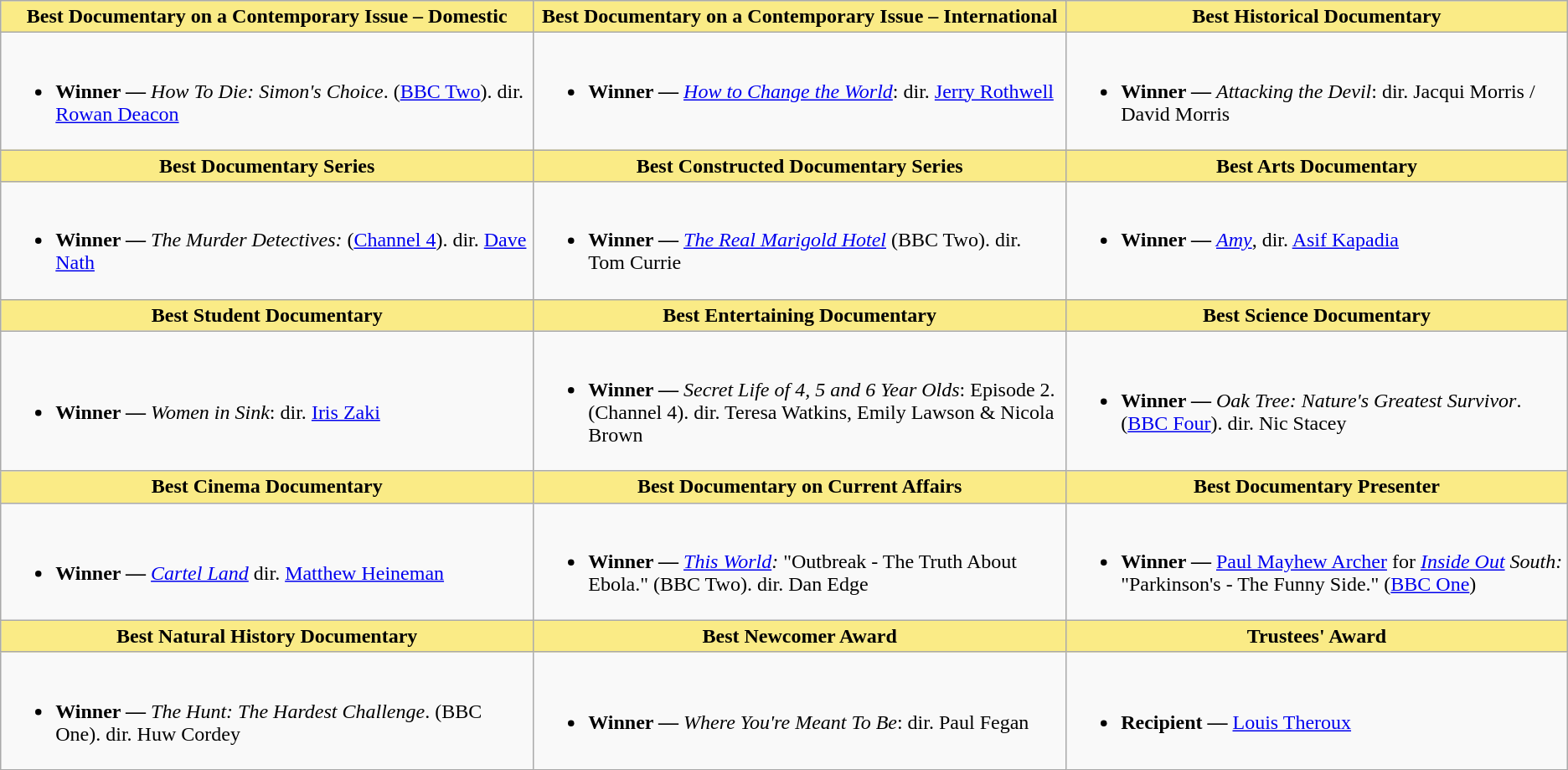<table class="wikitable" style="font-size:100%">
<tr>
<th style="background:#FAEB86;" width="34%"><strong>Best Documentary on a Contemporary Issue – Domestic</strong></th>
<th style="background:#FAEB86;" width="33%"><strong>Best Documentary on a Contemporary Issue – International</strong></th>
<th style="background:#FAEB86;" width="33%"><strong>Best Historical Documentary</strong></th>
</tr>
<tr>
<td style="vertical-align:top"><br><ul><li><strong>Winner —</strong> <em>How To Die: Simon's Choice</em>. (<a href='#'>BBC Two</a>). dir. <a href='#'>Rowan Deacon</a></li></ul></td>
<td style="vertical-align:top"><br><ul><li><strong>Winner —</strong> <em><a href='#'>How to Change the World</a></em>: dir. <a href='#'>Jerry Rothwell</a></li></ul></td>
<td style="vertical-align:top"><br><ul><li><strong>Winner —</strong> <em>Attacking the Devil</em>: dir. Jacqui Morris / David Morris</li></ul></td>
</tr>
<tr>
<th style="background:#FAEB86;" width="34%"><strong>Best Documentary Series</strong></th>
<th style="background:#FAEB86;" width="33%"><strong>Best Constructed Documentary Series</strong></th>
<th style="background:#FAEB86;" width="33%"><strong>Best Arts Documentary</strong></th>
</tr>
<tr>
<td style="vertical-align:top"><br><ul><li><strong>Winner —</strong> <em>The Murder Detectives: </em>(<a href='#'>Channel 4</a>). dir. <a href='#'>Dave Nath</a></li></ul></td>
<td style="vertical-align:top"><br><ul><li><strong>Winner —</strong> <em><a href='#'>The Real Marigold Hotel</a></em> (BBC Two). dir. Tom Currie</li></ul></td>
<td style="vertical-align:top"><br><ul><li><strong>Winner —</strong> <em><a href='#'>Amy</a></em>, dir. <a href='#'>Asif Kapadia</a></li></ul></td>
</tr>
<tr>
<th style="background:#FAEB86;" width="34%"><strong>Best Student Documentary</strong></th>
<th style="background:#FAEB86;" width="34%"><strong>Best Entertaining Documentary</strong></th>
<th style="background:#FAEB86;" width="34%"><strong>Best Science Documentary</strong></th>
</tr>
<tr>
<td><br><ul><li><strong>Winner —</strong> <em>Women in Sink</em>: dir. <a href='#'>Iris Zaki</a></li></ul></td>
<td><br><ul><li><strong>Winner —</strong> <em>Secret Life of 4, 5 and 6 Year Olds</em>: Episode 2. (Channel 4). dir. Teresa Watkins, Emily Lawson & Nicola Brown</li></ul></td>
<td><br><ul><li><strong>Winner —</strong> <em>Oak Tree: Nature's Greatest Survivor</em>. (<a href='#'>BBC Four</a>). dir. Nic Stacey</li></ul></td>
</tr>
<tr>
<th style="background:#FAEB86;" width="34%"><strong>Best Cinema Documentary</strong></th>
<th style="background:#FAEB86;" width="34%">Best Documentary on Current Affairs</th>
<th style="background:#FAEB86;" width="34%">Best Documentary Presenter</th>
</tr>
<tr>
<td><br><ul><li><strong>Winner —</strong> <em><a href='#'>Cartel Land</a></em> dir. <a href='#'>Matthew Heineman</a></li></ul></td>
<td><br><ul><li><strong>Winner —</strong> <em><a href='#'>This World</a>:</em> "Outbreak - The Truth About Ebola." (BBC Two). dir. Dan Edge</li></ul></td>
<td><br><ul><li><strong>Winner —</strong> <a href='#'>Paul Mayhew Archer</a> for <em><a href='#'>Inside Out</a> South:</em> "Parkinson's - The Funny Side." (<a href='#'>BBC One</a>)</li></ul></td>
</tr>
<tr>
<th style="background:#FAEB86;" width="34%"><strong>Best Natural History Documentary</strong></th>
<th style="background:#FAEB86;" width="34%"><strong>Best Newcomer Award</strong></th>
<th style="background:#FAEB86;" width="34%"><strong>Trustees' Award</strong></th>
</tr>
<tr>
<td><br><ul><li><strong>Winner —</strong> <em>The Hunt: The Hardest Challenge</em>. (BBC One). dir. Huw Cordey</li></ul></td>
<td><br><ul><li><strong>Winner —</strong> <em>Where You're Meant To Be</em>: dir. Paul Fegan</li></ul></td>
<td><br><ul><li><strong>Recipient —</strong> <a href='#'>Louis Theroux</a></li></ul></td>
</tr>
</table>
